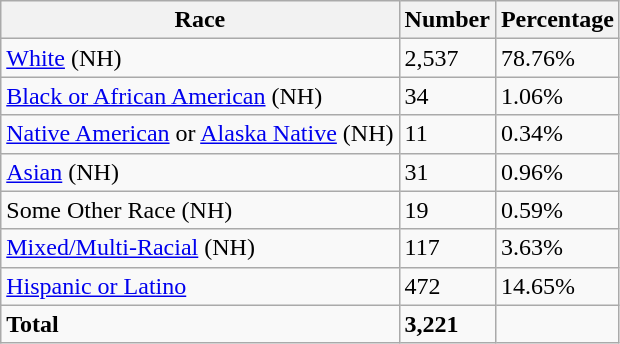<table class="wikitable">
<tr>
<th>Race</th>
<th>Number</th>
<th>Percentage</th>
</tr>
<tr>
<td><a href='#'>White</a> (NH)</td>
<td>2,537</td>
<td>78.76%</td>
</tr>
<tr>
<td><a href='#'>Black or African American</a> (NH)</td>
<td>34</td>
<td>1.06%</td>
</tr>
<tr>
<td><a href='#'>Native American</a> or <a href='#'>Alaska Native</a> (NH)</td>
<td>11</td>
<td>0.34%</td>
</tr>
<tr>
<td><a href='#'>Asian</a> (NH)</td>
<td>31</td>
<td>0.96%</td>
</tr>
<tr>
<td>Some Other Race (NH)</td>
<td>19</td>
<td>0.59%</td>
</tr>
<tr>
<td><a href='#'>Mixed/Multi-Racial</a> (NH)</td>
<td>117</td>
<td>3.63%</td>
</tr>
<tr>
<td><a href='#'>Hispanic or Latino</a></td>
<td>472</td>
<td>14.65%</td>
</tr>
<tr>
<td><strong>Total</strong></td>
<td><strong>3,221</strong></td>
<td></td>
</tr>
</table>
